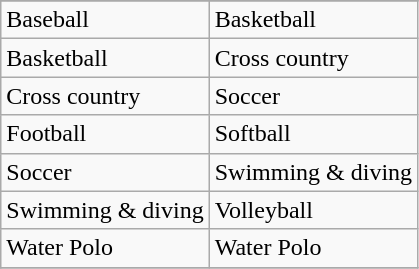<table class="wikitable" style="float:left; clear:left; margin:0 0 1em 1em;">
<tr>
</tr>
<tr>
<td>Baseball</td>
<td>Basketball</td>
</tr>
<tr>
<td>Basketball</td>
<td>Cross country</td>
</tr>
<tr>
<td>Cross country</td>
<td>Soccer</td>
</tr>
<tr>
<td>Football</td>
<td>Softball</td>
</tr>
<tr>
<td>Soccer</td>
<td>Swimming & diving</td>
</tr>
<tr>
<td>Swimming & diving</td>
<td>Volleyball</td>
</tr>
<tr>
<td>Water Polo</td>
<td>Water Polo</td>
</tr>
<tr>
</tr>
</table>
